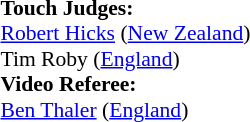<table width=100% style="font-size: 90%">
<tr>
<td><br><strong>Touch Judges:</strong>
<br><a href='#'>Robert Hicks</a> (<a href='#'>New Zealand</a>)
<br>Tim Roby (<a href='#'>England</a>)
<br><strong>Video Referee:</strong>
<br><a href='#'>Ben Thaler</a> (<a href='#'>England</a>)</td>
</tr>
</table>
